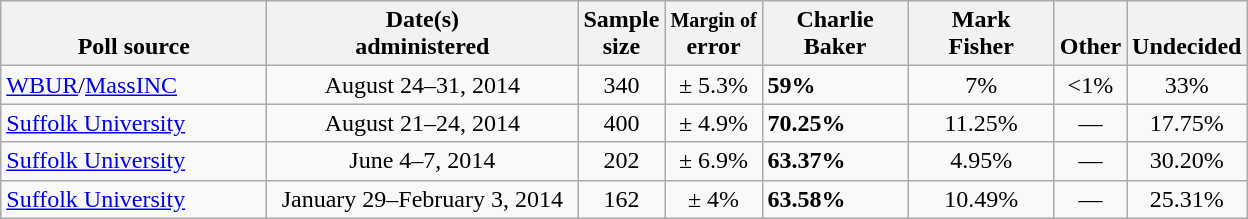<table class="wikitable">
<tr valign= bottom>
<th style="width:170px;">Poll source</th>
<th style="width:200px;">Date(s)<br>administered</th>
<th class=small>Sample<br>size</th>
<th><small>Margin of</small><br>error</th>
<th style="width:90px;">Charlie<br>Baker</th>
<th style="width:90px;">Mark<br>Fisher</th>
<th>Other</th>
<th>Undecided</th>
</tr>
<tr>
<td><a href='#'>WBUR</a>/<a href='#'>MassINC</a></td>
<td align=center>August 24–31, 2014</td>
<td align=center>340</td>
<td align=center>± 5.3%</td>
<td><strong>59%</strong></td>
<td align=center>7%</td>
<td align=center><1%</td>
<td align=center>33%</td>
</tr>
<tr>
<td><a href='#'>Suffolk University</a></td>
<td align=center>August 21–24, 2014</td>
<td align=center>400</td>
<td align=center>± 4.9%</td>
<td><strong>70.25%</strong></td>
<td align=center>11.25%</td>
<td align=center>—</td>
<td align=center>17.75%</td>
</tr>
<tr>
<td><a href='#'>Suffolk University</a></td>
<td align=center>June 4–7, 2014</td>
<td align=center>202</td>
<td align=center>± 6.9%</td>
<td><strong>63.37%</strong></td>
<td align=center>4.95%</td>
<td align=center>—</td>
<td align=center>30.20%</td>
</tr>
<tr>
<td><a href='#'>Suffolk University</a></td>
<td align=center>January 29–February 3, 2014</td>
<td align=center>162</td>
<td align=center>± 4%</td>
<td><strong>63.58%</strong></td>
<td align=center>10.49%</td>
<td align=center>—</td>
<td align=center>25.31%</td>
</tr>
</table>
